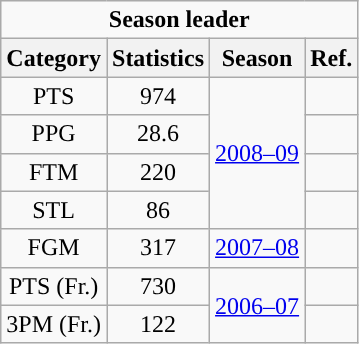<table class="wikitable sortable" style="text-align:center">
<tr>
<td colspan=4><strong>Season leader</strong></td>
</tr>
<tr>
<th width=px>Category</th>
<th width=px>Statistics</th>
<th width=px>Season</th>
<th width=px>Ref.</th>
</tr>
<tr>
<td>PTS</td>
<td>974</td>
<td rowspan="4"><a href='#'>2008–09</a></td>
<td></td>
</tr>
<tr>
<td>PPG</td>
<td>28.6</td>
<td></td>
</tr>
<tr>
<td>FTM</td>
<td>220</td>
<td></td>
</tr>
<tr>
<td>STL</td>
<td>86</td>
<td></td>
</tr>
<tr>
<td>FGM</td>
<td>317</td>
<td><a href='#'>2007–08</a></td>
<td></td>
</tr>
<tr>
<td>PTS (Fr.)</td>
<td>730</td>
<td rowspan="2"><a href='#'>2006–07</a></td>
<td></td>
</tr>
<tr>
<td>3PM (Fr.)</td>
<td>122</td>
<td></td>
</tr>
</table>
